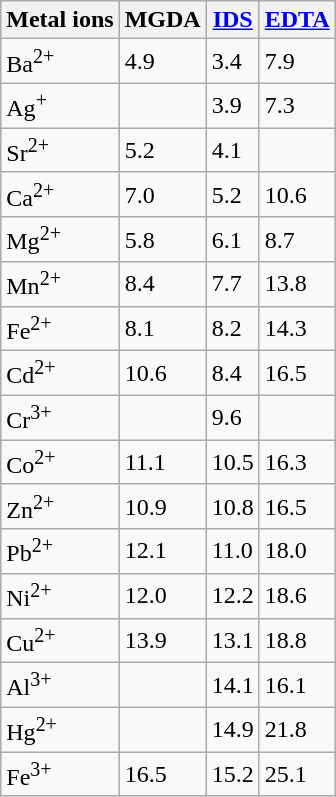<table class="wikitable">
<tr>
<th>Metal ions</th>
<th>MGDA</th>
<th><a href='#'>IDS</a></th>
<th><a href='#'>EDTA</a></th>
</tr>
<tr>
<td>Ba<sup>2+</sup></td>
<td>4.9</td>
<td>3.4</td>
<td>7.9</td>
</tr>
<tr .>
<td>Ag<sup>+</sup></td>
<td></td>
<td>3.9</td>
<td>7.3</td>
</tr>
<tr>
<td>Sr<sup>2+</sup></td>
<td>5.2</td>
<td>4.1</td>
<td></td>
</tr>
<tr>
<td>Ca<sup>2+</sup></td>
<td>7.0</td>
<td>5.2</td>
<td>10.6</td>
</tr>
<tr>
<td>Mg<sup>2+</sup></td>
<td>5.8</td>
<td>6.1</td>
<td>8.7</td>
</tr>
<tr>
<td>Mn<sup>2+</sup></td>
<td>8.4</td>
<td>7.7</td>
<td>13.8</td>
</tr>
<tr>
<td>Fe<sup>2+</sup></td>
<td>8.1</td>
<td>8.2</td>
<td>14.3</td>
</tr>
<tr>
<td>Cd<sup>2+</sup></td>
<td>10.6</td>
<td>8.4</td>
<td>16.5</td>
</tr>
<tr>
<td>Cr<sup>3+</sup></td>
<td></td>
<td>9.6</td>
<td></td>
</tr>
<tr>
<td>Co<sup>2+</sup></td>
<td>11.1</td>
<td>10.5</td>
<td>16.3</td>
</tr>
<tr>
<td>Zn<sup>2+</sup></td>
<td>10.9</td>
<td>10.8</td>
<td>16.5</td>
</tr>
<tr>
<td>Pb<sup>2+</sup></td>
<td>12.1</td>
<td>11.0</td>
<td>18.0</td>
</tr>
<tr>
<td>Ni<sup>2+</sup></td>
<td>12.0</td>
<td>12.2</td>
<td>18.6</td>
</tr>
<tr>
<td>Cu<sup>2+</sup></td>
<td>13.9</td>
<td>13.1</td>
<td>18.8</td>
</tr>
<tr>
<td>Al<sup>3+</sup></td>
<td></td>
<td>14.1</td>
<td>16.1</td>
</tr>
<tr>
<td>Hg<sup>2+</sup></td>
<td></td>
<td>14.9</td>
<td>21.8</td>
</tr>
<tr>
<td>Fe<sup>3+</sup></td>
<td>16.5</td>
<td>15.2</td>
<td>25.1</td>
</tr>
</table>
